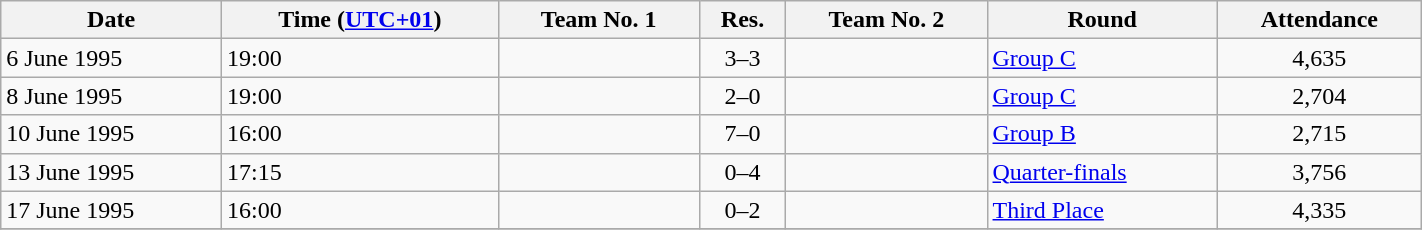<table class="wikitable" style="text-align:left; width:75%;">
<tr>
<th>Date</th>
<th>Time (<a href='#'>UTC+01</a>)</th>
<th>Team No. 1</th>
<th>Res.</th>
<th>Team No. 2</th>
<th>Round</th>
<th>Attendance</th>
</tr>
<tr>
<td>6 June 1995</td>
<td>19:00</td>
<td></td>
<td style="text-align:center;">3–3</td>
<td></td>
<td><a href='#'>Group C</a></td>
<td style="text-align:center;">4,635</td>
</tr>
<tr>
<td>8 June 1995</td>
<td>19:00</td>
<td><strong></strong></td>
<td style="text-align:center;">2–0</td>
<td></td>
<td><a href='#'>Group C</a></td>
<td style="text-align:center;">2,704</td>
</tr>
<tr>
<td>10 June 1995</td>
<td>16:00</td>
<td><strong></strong></td>
<td style="text-align:center;">7–0</td>
<td></td>
<td><a href='#'>Group B</a></td>
<td style="text-align:center;">2,715</td>
</tr>
<tr>
<td>13 June 1995</td>
<td>17:15</td>
<td></td>
<td style="text-align:center;">0–4</td>
<td><strong></strong></td>
<td><a href='#'>Quarter-finals</a></td>
<td style="text-align:center;">3,756</td>
</tr>
<tr>
<td>17 June 1995</td>
<td>16:00</td>
<td></td>
<td style="text-align:center;">0–2</td>
<td><strong></strong></td>
<td><a href='#'>Third Place</a></td>
<td style="text-align:center;">4,335</td>
</tr>
<tr>
</tr>
</table>
